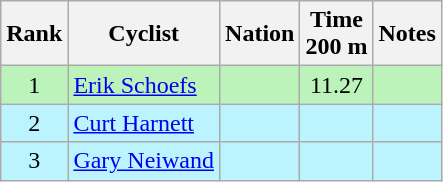<table class="wikitable sortable" style="text-align:center">
<tr>
<th>Rank</th>
<th>Cyclist</th>
<th>Nation</th>
<th>Time<br>200 m</th>
<th>Notes</th>
</tr>
<tr bgcolor=bbf3bb>
<td>1</td>
<td align=left><a href='#'>Erik Schoefs</a></td>
<td align=left></td>
<td>11.27</td>
<td></td>
</tr>
<tr bgcolor=bbf3ff>
<td>2</td>
<td align=left><a href='#'>Curt Harnett</a></td>
<td align=left></td>
<td></td>
<td></td>
</tr>
<tr bgcolor=bbf3ff>
<td>3</td>
<td align=left><a href='#'>Gary Neiwand</a></td>
<td align=left></td>
<td></td>
<td></td>
</tr>
</table>
